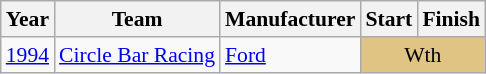<table class="wikitable" style="font-size: 90%;">
<tr>
<th>Year</th>
<th>Team</th>
<th>Manufacturer</th>
<th>Start</th>
<th>Finish</th>
</tr>
<tr>
<td><a href='#'>1994</a></td>
<td><a href='#'>Circle Bar Racing</a></td>
<td><a href='#'>Ford</a></td>
<td align=center colspan=2 style="background:#DFC484;">Wth</td>
</tr>
</table>
